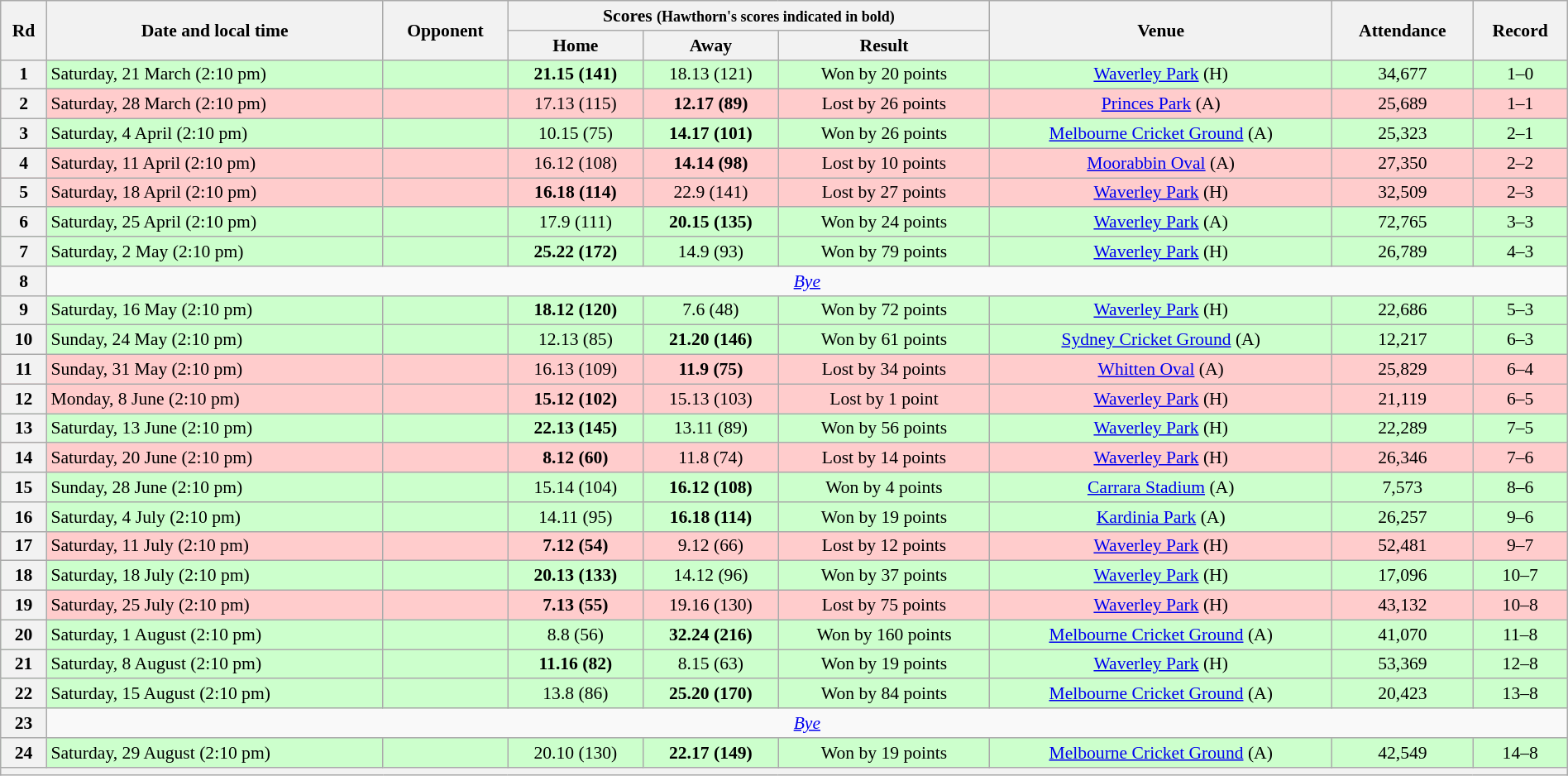<table class="wikitable" style="font-size:90%; text-align:center; width: 100%; margin-left: auto; margin-right: auto">
<tr>
<th rowspan="2">Rd</th>
<th rowspan="2">Date and local time</th>
<th rowspan="2">Opponent</th>
<th colspan="3">Scores <small>(Hawthorn's scores indicated in bold)</small></th>
<th rowspan="2">Venue</th>
<th rowspan="2">Attendance</th>
<th rowspan="2">Record</th>
</tr>
<tr>
<th>Home</th>
<th>Away</th>
<th>Result</th>
</tr>
<tr style="background:#cfc">
<th>1</th>
<td align=left>Saturday, 21 March (2:10 pm)</td>
<td align=left></td>
<td><strong>21.15 (141)</strong></td>
<td>18.13 (121)</td>
<td>Won by 20 points</td>
<td><a href='#'>Waverley Park</a> (H)</td>
<td>34,677</td>
<td>1–0</td>
</tr>
<tr style="background:#fcc;">
<th>2</th>
<td align=left>Saturday, 28 March (2:10 pm)</td>
<td align=left></td>
<td>17.13 (115)</td>
<td><strong>12.17 (89)</strong></td>
<td>Lost by 26 points</td>
<td><a href='#'>Princes Park</a> (A)</td>
<td>25,689</td>
<td>1–1</td>
</tr>
<tr style="background:#cfc">
<th>3</th>
<td align=left>Saturday, 4 April (2:10 pm)</td>
<td align=left></td>
<td>10.15 (75)</td>
<td><strong>14.17 (101)</strong></td>
<td>Won by 26 points</td>
<td><a href='#'>Melbourne Cricket Ground</a> (A)</td>
<td>25,323</td>
<td>2–1</td>
</tr>
<tr style="background:#fcc;">
<th>4</th>
<td align=left>Saturday, 11 April (2:10 pm)</td>
<td align=left></td>
<td>16.12 (108)</td>
<td><strong>14.14 (98)</strong></td>
<td>Lost by 10 points</td>
<td><a href='#'>Moorabbin Oval</a> (A)</td>
<td>27,350</td>
<td>2–2</td>
</tr>
<tr style="background:#fcc;">
<th>5</th>
<td align=left>Saturday, 18 April (2:10 pm)</td>
<td align=left></td>
<td><strong>16.18 (114)</strong></td>
<td>22.9 (141)</td>
<td>Lost by 27 points</td>
<td><a href='#'>Waverley Park</a> (H)</td>
<td>32,509</td>
<td>2–3</td>
</tr>
<tr style="background:#cfc">
<th>6</th>
<td align=left>Saturday, 25 April (2:10 pm)</td>
<td align=left></td>
<td>17.9 (111)</td>
<td><strong>20.15 (135)</strong></td>
<td>Won by 24 points</td>
<td><a href='#'>Waverley Park</a> (A)</td>
<td>72,765</td>
<td>3–3</td>
</tr>
<tr style="background:#cfc">
<th>7</th>
<td align=left>Saturday, 2 May (2:10 pm)</td>
<td align=left></td>
<td><strong>25.22 (172)</strong></td>
<td>14.9 (93)</td>
<td>Won by 79 points</td>
<td><a href='#'>Waverley Park</a> (H)</td>
<td>26,789</td>
<td>4–3</td>
</tr>
<tr>
<th>8</th>
<td colspan="8"><em><a href='#'>Bye</a></em></td>
</tr>
<tr style="background:#cfc">
<th>9</th>
<td align=left>Saturday, 16 May (2:10 pm)</td>
<td align=left></td>
<td><strong>18.12 (120)</strong></td>
<td>7.6 (48)</td>
<td>Won by 72 points</td>
<td><a href='#'>Waverley Park</a> (H)</td>
<td>22,686</td>
<td>5–3</td>
</tr>
<tr style="background:#cfc">
<th>10</th>
<td align=left>Sunday, 24 May (2:10 pm)</td>
<td align=left></td>
<td>12.13 (85)</td>
<td><strong>21.20 (146)</strong></td>
<td>Won by 61 points</td>
<td><a href='#'>Sydney Cricket Ground</a> (A)</td>
<td>12,217</td>
<td>6–3</td>
</tr>
<tr style="background:#fcc;">
<th>11</th>
<td align=left>Sunday, 31 May (2:10 pm)</td>
<td align=left></td>
<td>16.13 (109)</td>
<td><strong>11.9 (75)</strong></td>
<td>Lost by 34 points</td>
<td><a href='#'>Whitten Oval</a> (A)</td>
<td>25,829</td>
<td>6–4</td>
</tr>
<tr style="background:#fcc;">
<th>12</th>
<td align=left>Monday, 8 June (2:10 pm)</td>
<td align=left></td>
<td><strong>15.12 (102)</strong></td>
<td>15.13 (103)</td>
<td>Lost by 1 point</td>
<td><a href='#'>Waverley Park</a> (H)</td>
<td>21,119</td>
<td>6–5</td>
</tr>
<tr style="background:#cfc">
<th>13</th>
<td align=left>Saturday, 13 June (2:10 pm)</td>
<td align=left></td>
<td><strong>22.13 (145)</strong></td>
<td>13.11 (89)</td>
<td>Won by 56 points</td>
<td><a href='#'>Waverley Park</a> (H)</td>
<td>22,289</td>
<td>7–5</td>
</tr>
<tr style="background:#fcc;">
<th>14</th>
<td align=left>Saturday, 20 June (2:10 pm)</td>
<td align=left></td>
<td><strong>8.12 (60)</strong></td>
<td>11.8 (74)</td>
<td>Lost by 14 points</td>
<td><a href='#'>Waverley Park</a> (H)</td>
<td>26,346</td>
<td>7–6</td>
</tr>
<tr style="background:#cfc">
<th>15</th>
<td align=left>Sunday, 28 June (2:10 pm)</td>
<td align=left></td>
<td>15.14 (104)</td>
<td><strong>16.12 (108)</strong></td>
<td>Won by 4 points</td>
<td><a href='#'>Carrara Stadium</a> (A)</td>
<td>7,573</td>
<td>8–6</td>
</tr>
<tr style="background:#cfc">
<th>16</th>
<td align=left>Saturday, 4 July (2:10 pm)</td>
<td align=left></td>
<td>14.11 (95)</td>
<td><strong>16.18 (114)</strong></td>
<td>Won by 19 points</td>
<td><a href='#'>Kardinia Park</a> (A)</td>
<td>26,257</td>
<td>9–6</td>
</tr>
<tr style="background:#fcc;">
<th>17</th>
<td align=left>Saturday, 11 July (2:10 pm)</td>
<td align=left></td>
<td><strong>7.12 (54)</strong></td>
<td>9.12 (66)</td>
<td>Lost by 12 points</td>
<td><a href='#'>Waverley Park</a> (H)</td>
<td>52,481</td>
<td>9–7</td>
</tr>
<tr style="background:#cfc">
<th>18</th>
<td align=left>Saturday, 18 July (2:10 pm)</td>
<td align=left></td>
<td><strong>20.13 (133)</strong></td>
<td>14.12 (96)</td>
<td>Won by 37 points</td>
<td><a href='#'>Waverley Park</a> (H)</td>
<td>17,096</td>
<td>10–7</td>
</tr>
<tr style="background:#fcc;">
<th>19</th>
<td align=left>Saturday, 25 July (2:10 pm)</td>
<td align=left></td>
<td><strong>7.13 (55)</strong></td>
<td>19.16 (130)</td>
<td>Lost by 75 points</td>
<td><a href='#'>Waverley Park</a> (H)</td>
<td>43,132</td>
<td>10–8</td>
</tr>
<tr style="background:#cfc">
<th>20</th>
<td align=left>Saturday, 1 August (2:10 pm)</td>
<td align=left></td>
<td>8.8 (56)</td>
<td><strong>32.24 (216)</strong></td>
<td>Won by 160 points</td>
<td><a href='#'>Melbourne Cricket Ground</a> (A)</td>
<td>41,070</td>
<td>11–8</td>
</tr>
<tr style="background:#cfc">
<th>21</th>
<td align=left>Saturday, 8 August (2:10 pm)</td>
<td align=left></td>
<td><strong>11.16 (82)</strong></td>
<td>8.15 (63)</td>
<td>Won by 19 points</td>
<td><a href='#'>Waverley Park</a> (H)</td>
<td>53,369</td>
<td>12–8</td>
</tr>
<tr style="background:#cfc">
<th>22</th>
<td align=left>Saturday, 15 August (2:10 pm)</td>
<td align=left></td>
<td>13.8 (86)</td>
<td><strong>25.20 (170)</strong></td>
<td>Won by 84 points</td>
<td><a href='#'>Melbourne Cricket Ground</a> (A)</td>
<td>20,423</td>
<td>13–8</td>
</tr>
<tr>
<th>23</th>
<td colspan="8"><em><a href='#'>Bye</a></em></td>
</tr>
<tr style="background:#cfc">
<th>24</th>
<td align=left>Saturday, 29 August (2:10 pm)</td>
<td align=left></td>
<td>20.10 (130)</td>
<td><strong>22.17 (149)</strong></td>
<td>Won by 19 points</td>
<td><a href='#'>Melbourne Cricket Ground</a> (A)</td>
<td>42,549</td>
<td>14–8</td>
</tr>
<tr>
<th colspan=9></th>
</tr>
</table>
